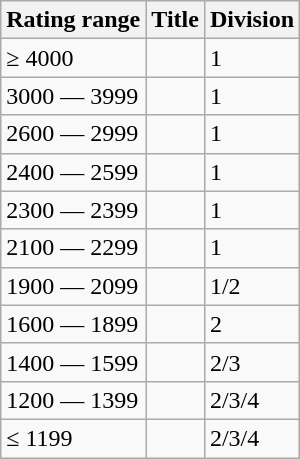<table class="wikitable">
<tr>
<th>Rating range</th>
<th>Title</th>
<th>Division</th>
</tr>
<tr>
<td>≥ 4000</td>
<td><strong></strong></td>
<td>1</td>
</tr>
<tr>
<td>3000 — 3999</td>
<td><strong></strong></td>
<td>1</td>
</tr>
<tr>
<td>2600 — 2999</td>
<td><strong></strong></td>
<td>1</td>
</tr>
<tr>
<td>2400 — 2599</td>
<td><strong></strong></td>
<td>1</td>
</tr>
<tr>
<td>2300 — 2399</td>
<td><strong></strong></td>
<td>1</td>
</tr>
<tr>
<td>2100 — 2299</td>
<td><strong></strong></td>
<td>1</td>
</tr>
<tr>
<td>1900 — 2099</td>
<td><strong></strong></td>
<td>1/2</td>
</tr>
<tr>
<td>1600 — 1899</td>
<td><strong></strong></td>
<td>2</td>
</tr>
<tr>
<td>1400 — 1599</td>
<td><strong></strong></td>
<td>2/3</td>
</tr>
<tr>
<td>1200 — 1399</td>
<td><strong></strong></td>
<td>2/3/4</td>
</tr>
<tr>
<td>≤ 1199</td>
<td><strong></strong></td>
<td>2/3/4</td>
</tr>
</table>
